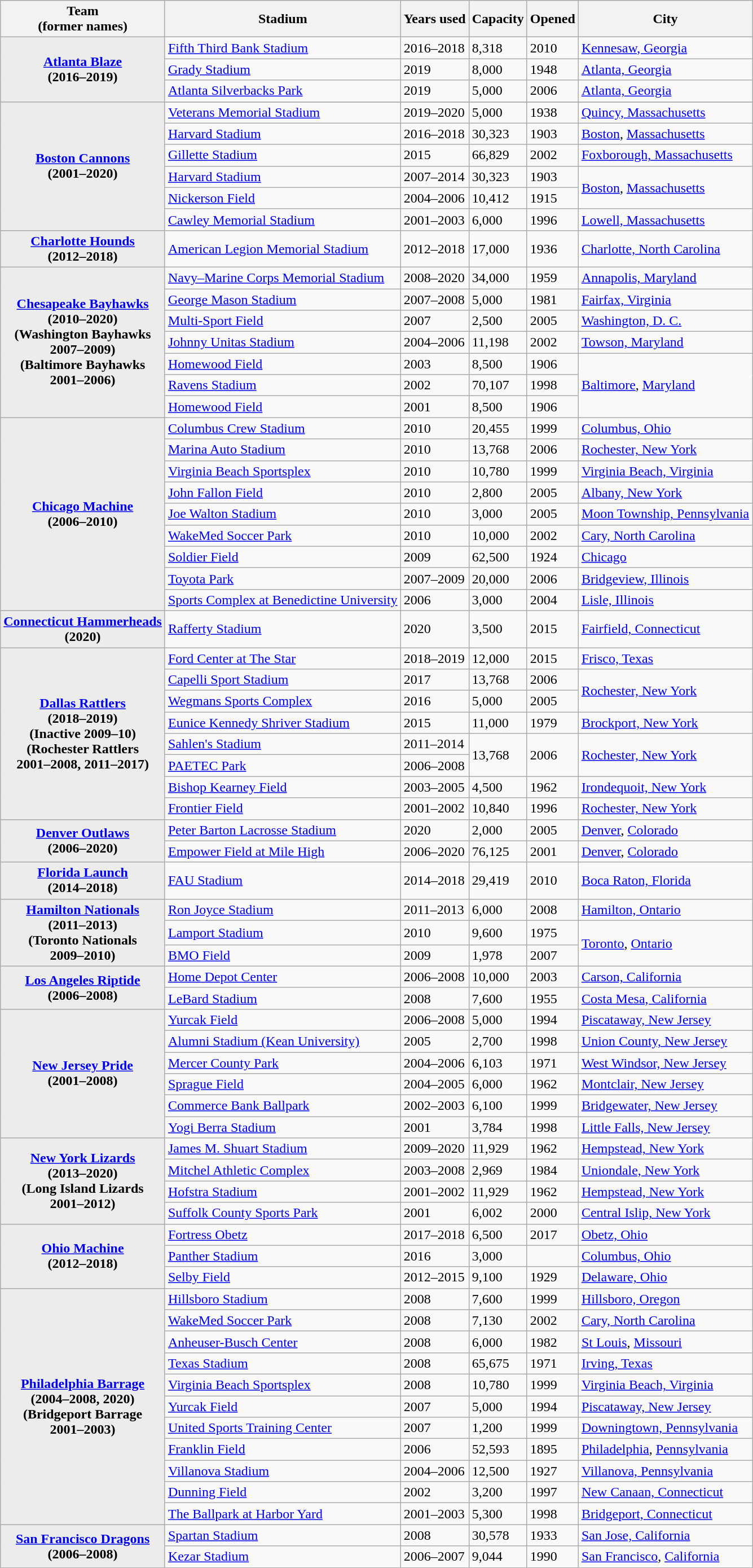<table class="wikitable">
<tr>
<th>Team<br>(former names)</th>
<th>Stadium</th>
<th>Years used</th>
<th>Capacity</th>
<th>Opened</th>
<th>City</th>
</tr>
<tr>
<th style="background: #ececec;" rowspan=3><a href='#'>Atlanta Blaze</a><br>(2016–2019)</th>
<td><a href='#'>Fifth Third Bank Stadium</a></td>
<td>2016–2018</td>
<td>8,318</td>
<td>2010</td>
<td><a href='#'>Kennesaw, Georgia</a></td>
</tr>
<tr>
<td><a href='#'>Grady Stadium</a></td>
<td>2019</td>
<td>8,000</td>
<td>1948</td>
<td><a href='#'>Atlanta, Georgia</a></td>
</tr>
<tr>
<td><a href='#'>Atlanta Silverbacks Park</a></td>
<td>2019</td>
<td>5,000</td>
<td>2006</td>
<td><a href='#'>Atlanta, Georgia</a></td>
</tr>
<tr>
<th style="background: #ececec;" rowspan=7><a href='#'>Boston Cannons</a><br>(2001–2020)</th>
</tr>
<tr>
<td><a href='#'>Veterans Memorial Stadium</a></td>
<td>2019–2020</td>
<td>5,000</td>
<td>1938</td>
<td><a href='#'>Quincy, Massachusetts</a></td>
</tr>
<tr>
<td><a href='#'>Harvard Stadium</a></td>
<td>2016–2018</td>
<td>30,323</td>
<td>1903</td>
<td><a href='#'>Boston</a>, <a href='#'>Massachusetts</a></td>
</tr>
<tr>
<td><a href='#'>Gillette Stadium</a></td>
<td>2015</td>
<td>66,829</td>
<td>2002</td>
<td><a href='#'>Foxborough, Massachusetts</a></td>
</tr>
<tr>
<td><a href='#'>Harvard Stadium</a></td>
<td>2007–2014</td>
<td>30,323</td>
<td>1903</td>
<td rowspan=2><a href='#'>Boston</a>, <a href='#'>Massachusetts</a></td>
</tr>
<tr>
<td><a href='#'>Nickerson Field</a></td>
<td>2004–2006</td>
<td>10,412</td>
<td>1915</td>
</tr>
<tr>
<td><a href='#'>Cawley Memorial Stadium</a></td>
<td>2001–2003</td>
<td>6,000</td>
<td>1996</td>
<td><a href='#'>Lowell, Massachusetts</a></td>
</tr>
<tr>
<th style="background: #ececec;"><a href='#'>Charlotte Hounds</a><br>(2012–2018)</th>
<td><a href='#'>American Legion Memorial Stadium</a></td>
<td>2012–2018</td>
<td>17,000</td>
<td>1936</td>
<td><a href='#'>Charlotte, North Carolina</a></td>
</tr>
<tr>
<th style="background: #ececec;" rowspan=7><a href='#'>Chesapeake Bayhawks</a><br>(2010–2020)<br>(Washington Bayhawks<br>2007–2009)<br>(Baltimore Bayhawks<br>2001–2006)</th>
<td><a href='#'>Navy–Marine Corps Memorial Stadium</a></td>
<td>2008–2020</td>
<td>34,000</td>
<td>1959</td>
<td><a href='#'>Annapolis, Maryland</a></td>
</tr>
<tr>
<td><a href='#'>George Mason Stadium</a></td>
<td>2007–2008</td>
<td>5,000</td>
<td>1981</td>
<td><a href='#'>Fairfax, Virginia</a></td>
</tr>
<tr>
<td><a href='#'>Multi-Sport Field</a></td>
<td>2007</td>
<td>2,500</td>
<td>2005</td>
<td><a href='#'>Washington, D. C.</a></td>
</tr>
<tr>
<td><a href='#'>Johnny Unitas Stadium</a></td>
<td>2004–2006</td>
<td>11,198</td>
<td>2002</td>
<td><a href='#'>Towson, Maryland</a></td>
</tr>
<tr>
<td><a href='#'>Homewood Field</a></td>
<td>2003</td>
<td>8,500</td>
<td>1906</td>
<td rowspan=3><a href='#'>Baltimore</a>, <a href='#'>Maryland</a></td>
</tr>
<tr>
<td><a href='#'>Ravens Stadium</a></td>
<td>2002</td>
<td>70,107</td>
<td>1998</td>
</tr>
<tr>
<td><a href='#'>Homewood Field</a></td>
<td>2001</td>
<td>8,500</td>
<td>1906</td>
</tr>
<tr>
<th style="background: #ececec;" rowspan=9><a href='#'>Chicago Machine</a><br>(2006–2010)</th>
<td><a href='#'>Columbus Crew Stadium</a></td>
<td>2010</td>
<td>20,455</td>
<td>1999</td>
<td><a href='#'>Columbus, Ohio</a></td>
</tr>
<tr>
<td><a href='#'>Marina Auto Stadium</a></td>
<td>2010</td>
<td>13,768</td>
<td>2006</td>
<td><a href='#'>Rochester, New York</a></td>
</tr>
<tr>
<td><a href='#'>Virginia Beach Sportsplex</a></td>
<td>2010</td>
<td>10,780</td>
<td>1999</td>
<td><a href='#'>Virginia Beach, Virginia</a></td>
</tr>
<tr>
<td><a href='#'>John Fallon Field</a></td>
<td>2010</td>
<td>2,800</td>
<td>2005</td>
<td><a href='#'>Albany, New York</a></td>
</tr>
<tr>
<td><a href='#'>Joe Walton Stadium</a></td>
<td>2010</td>
<td>3,000</td>
<td>2005</td>
<td><a href='#'>Moon Township, Pennsylvania</a></td>
</tr>
<tr>
<td><a href='#'>WakeMed Soccer Park</a></td>
<td>2010</td>
<td>10,000</td>
<td>2002</td>
<td><a href='#'>Cary, North Carolina</a></td>
</tr>
<tr>
<td><a href='#'>Soldier Field</a></td>
<td>2009</td>
<td>62,500</td>
<td>1924</td>
<td><a href='#'>Chicago</a></td>
</tr>
<tr>
<td><a href='#'>Toyota Park</a></td>
<td>2007–2009</td>
<td>20,000</td>
<td>2006</td>
<td><a href='#'>Bridgeview, Illinois</a></td>
</tr>
<tr>
<td><a href='#'>Sports Complex at Benedictine University</a></td>
<td>2006</td>
<td>3,000</td>
<td>2004</td>
<td><a href='#'>Lisle, Illinois</a></td>
</tr>
<tr>
<th style="background: #ececec;"><a href='#'>Connecticut Hammerheads</a><br>(2020)</th>
<td><a href='#'>Rafferty Stadium</a></td>
<td>2020</td>
<td>3,500</td>
<td>2015</td>
<td><a href='#'>Fairfield, Connecticut</a></td>
</tr>
<tr>
<th style="background: #ececec;" rowspan=8><a href='#'>Dallas Rattlers</a><br>(2018–2019)<br>(Inactive 2009–10)<br>(Rochester Rattlers<br>2001–2008, 2011–2017)</th>
<td><a href='#'>Ford Center at The Star</a></td>
<td>2018–2019</td>
<td>12,000</td>
<td>2015</td>
<td><a href='#'>Frisco, Texas</a></td>
</tr>
<tr>
<td><a href='#'>Capelli Sport Stadium</a></td>
<td>2017</td>
<td>13,768</td>
<td>2006</td>
<td rowspan="2"><a href='#'>Rochester, New York</a></td>
</tr>
<tr>
<td><a href='#'>Wegmans Sports Complex</a></td>
<td>2016</td>
<td>5,000</td>
<td>2005</td>
</tr>
<tr>
<td><a href='#'>Eunice Kennedy Shriver Stadium</a></td>
<td>2015</td>
<td>11,000</td>
<td>1979</td>
<td><a href='#'>Brockport, New York</a></td>
</tr>
<tr>
<td><a href='#'>Sahlen's Stadium</a></td>
<td>2011–2014</td>
<td rowspan="2">13,768</td>
<td rowspan="2">2006</td>
<td rowspan="2"><a href='#'>Rochester, New York</a></td>
</tr>
<tr>
<td><a href='#'>PAETEC Park</a></td>
<td>2006–2008</td>
</tr>
<tr>
<td><a href='#'>Bishop Kearney Field</a></td>
<td>2003–2005</td>
<td>4,500</td>
<td>1962</td>
<td><a href='#'>Irondequoit, New York</a></td>
</tr>
<tr>
<td><a href='#'>Frontier Field</a></td>
<td>2001–2002</td>
<td>10,840</td>
<td>1996</td>
<td><a href='#'>Rochester, New York</a></td>
</tr>
<tr>
<th style="background: #ececec;" rowspan=2><a href='#'>Denver Outlaws</a><br>(2006–2020)</th>
<td><a href='#'>Peter Barton Lacrosse Stadium</a></td>
<td>2020</td>
<td>2,000</td>
<td>2005</td>
<td><a href='#'>Denver</a>, <a href='#'>Colorado</a></td>
</tr>
<tr>
<td><a href='#'>Empower Field at Mile High</a></td>
<td>2006–2020</td>
<td>76,125</td>
<td>2001</td>
<td><a href='#'>Denver</a>, <a href='#'>Colorado</a></td>
</tr>
<tr>
<th style="background: #ececec;" rowspan=1><a href='#'>Florida Launch</a><br>(2014–2018)</th>
<td><a href='#'>FAU Stadium</a></td>
<td>2014–2018</td>
<td>29,419</td>
<td>2010</td>
<td><a href='#'>Boca Raton, Florida</a></td>
</tr>
<tr>
<th style="background: #ececec;" rowspan=3><a href='#'>Hamilton Nationals</a><br>(2011–2013)<br> (Toronto Nationals<br>2009–2010)</th>
<td><a href='#'>Ron Joyce Stadium</a></td>
<td>2011–2013</td>
<td>6,000</td>
<td>2008</td>
<td><a href='#'>Hamilton, Ontario</a></td>
</tr>
<tr>
<td><a href='#'>Lamport Stadium</a></td>
<td>2010</td>
<td>9,600</td>
<td>1975</td>
<td rowspan="2"><a href='#'>Toronto</a>, <a href='#'>Ontario</a></td>
</tr>
<tr>
<td><a href='#'>BMO Field</a></td>
<td>2009</td>
<td>1,978</td>
<td>2007</td>
</tr>
<tr>
<th style="background: #ececec;" rowspan=2><a href='#'>Los Angeles Riptide</a><br>(2006–2008)</th>
<td><a href='#'>Home Depot Center</a></td>
<td>2006–2008</td>
<td>10,000</td>
<td>2003</td>
<td><a href='#'>Carson, California</a></td>
</tr>
<tr>
<td><a href='#'>LeBard Stadium</a></td>
<td>2008</td>
<td>7,600</td>
<td>1955</td>
<td><a href='#'>Costa Mesa, California</a></td>
</tr>
<tr>
<th style="background: #ececec;" rowspan=6><a href='#'>New Jersey Pride</a><br>(2001–2008)</th>
<td><a href='#'>Yurcak Field</a></td>
<td>2006–2008</td>
<td>5,000</td>
<td>1994</td>
<td><a href='#'>Piscataway, New Jersey</a></td>
</tr>
<tr>
<td><a href='#'>Alumni Stadium (Kean University)</a></td>
<td>2005</td>
<td>2,700</td>
<td>1998</td>
<td><a href='#'>Union County, New Jersey</a></td>
</tr>
<tr>
<td><a href='#'>Mercer County Park</a></td>
<td>2004–2006</td>
<td>6,103</td>
<td>1971</td>
<td><a href='#'>West Windsor, New Jersey</a></td>
</tr>
<tr>
<td><a href='#'>Sprague Field</a></td>
<td>2004–2005</td>
<td>6,000</td>
<td>1962</td>
<td><a href='#'>Montclair, New Jersey</a></td>
</tr>
<tr>
<td><a href='#'>Commerce Bank Ballpark</a></td>
<td>2002–2003</td>
<td>6,100</td>
<td>1999</td>
<td><a href='#'>Bridgewater, New Jersey</a></td>
</tr>
<tr>
<td><a href='#'>Yogi Berra Stadium</a></td>
<td>2001</td>
<td>3,784</td>
<td>1998</td>
<td><a href='#'>Little Falls, New Jersey</a></td>
</tr>
<tr>
<th style="background: #ececec;" rowspan=4><a href='#'>New York Lizards</a><br>(2013–2020)<br>(Long Island Lizards<br>2001–2012)</th>
<td><a href='#'>James M. Shuart Stadium</a></td>
<td>2009–2020</td>
<td>11,929</td>
<td>1962</td>
<td><a href='#'>Hempstead, New York</a></td>
</tr>
<tr>
<td><a href='#'>Mitchel Athletic Complex</a></td>
<td>2003–2008</td>
<td>2,969</td>
<td>1984</td>
<td><a href='#'>Uniondale, New York</a></td>
</tr>
<tr>
<td><a href='#'>Hofstra Stadium</a></td>
<td>2001–2002</td>
<td>11,929</td>
<td>1962</td>
<td><a href='#'>Hempstead, New York</a></td>
</tr>
<tr>
<td><a href='#'>Suffolk County Sports Park</a></td>
<td>2001</td>
<td>6,002</td>
<td>2000</td>
<td><a href='#'>Central Islip, New York</a></td>
</tr>
<tr>
<th style="background: #ececec;" rowspan=3><a href='#'>Ohio Machine</a><br>(2012–2018)</th>
<td><a href='#'>Fortress Obetz</a></td>
<td>2017–2018</td>
<td>6,500</td>
<td>2017</td>
<td><a href='#'>Obetz, Ohio</a></td>
</tr>
<tr>
<td><a href='#'>Panther Stadium</a></td>
<td>2016</td>
<td>3,000</td>
<td></td>
<td><a href='#'>Columbus, Ohio</a></td>
</tr>
<tr>
<td><a href='#'>Selby Field</a></td>
<td>2012–2015</td>
<td>9,100</td>
<td>1929</td>
<td><a href='#'>Delaware, Ohio</a></td>
</tr>
<tr>
<th style="background: #ececec;" rowspan=11><a href='#'>Philadelphia Barrage</a><br>(2004–2008, 2020)<br>(Bridgeport Barrage<br>2001–2003)</th>
<td><a href='#'>Hillsboro Stadium</a></td>
<td>2008</td>
<td>7,600</td>
<td>1999</td>
<td><a href='#'>Hillsboro, Oregon</a></td>
</tr>
<tr>
<td><a href='#'>WakeMed Soccer Park</a></td>
<td>2008</td>
<td>7,130</td>
<td>2002</td>
<td><a href='#'>Cary, North Carolina</a></td>
</tr>
<tr>
<td><a href='#'>Anheuser-Busch Center</a></td>
<td>2008</td>
<td>6,000</td>
<td>1982</td>
<td><a href='#'>St Louis</a>, <a href='#'>Missouri</a></td>
</tr>
<tr>
<td><a href='#'>Texas Stadium</a></td>
<td>2008</td>
<td>65,675</td>
<td>1971</td>
<td><a href='#'>Irving, Texas</a></td>
</tr>
<tr>
<td><a href='#'>Virginia Beach Sportsplex</a></td>
<td>2008</td>
<td>10,780</td>
<td>1999</td>
<td><a href='#'>Virginia Beach, Virginia</a></td>
</tr>
<tr>
<td><a href='#'>Yurcak Field</a></td>
<td>2007</td>
<td>5,000</td>
<td>1994</td>
<td><a href='#'>Piscataway, New Jersey</a></td>
</tr>
<tr>
<td><a href='#'>United Sports Training Center</a></td>
<td>2007</td>
<td>1,200</td>
<td>1999</td>
<td><a href='#'>Downingtown, Pennsylvania</a></td>
</tr>
<tr>
<td><a href='#'>Franklin Field</a></td>
<td>2006</td>
<td>52,593</td>
<td>1895</td>
<td><a href='#'>Philadelphia</a>, <a href='#'>Pennsylvania</a></td>
</tr>
<tr>
<td><a href='#'>Villanova Stadium</a></td>
<td>2004–2006</td>
<td>12,500</td>
<td>1927</td>
<td><a href='#'>Villanova, Pennsylvania</a></td>
</tr>
<tr>
<td><a href='#'>Dunning Field</a></td>
<td>2002</td>
<td>3,200</td>
<td>1997</td>
<td><a href='#'>New Canaan, Connecticut</a></td>
</tr>
<tr>
<td><a href='#'>The Ballpark at Harbor Yard</a></td>
<td>2001–2003</td>
<td>5,300</td>
<td>1998</td>
<td><a href='#'>Bridgeport, Connecticut</a></td>
</tr>
<tr>
<th style="background: #ececec;" rowspan=2><a href='#'>San Francisco Dragons</a><br>(2006–2008)</th>
<td><a href='#'>Spartan Stadium</a></td>
<td>2008</td>
<td>30,578</td>
<td>1933</td>
<td><a href='#'>San Jose, California</a></td>
</tr>
<tr>
<td><a href='#'>Kezar Stadium</a></td>
<td>2006–2007</td>
<td>9,044</td>
<td>1990</td>
<td><a href='#'>San Francisco</a>, <a href='#'>California</a></td>
</tr>
</table>
